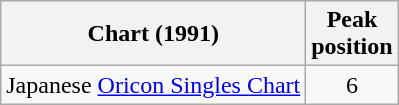<table class="wikitable">
<tr>
<th>Chart (1991)</th>
<th>Peak<br>position</th>
</tr>
<tr>
<td>Japanese <a href='#'>Oricon Singles Chart</a></td>
<td align="center">6</td>
</tr>
</table>
